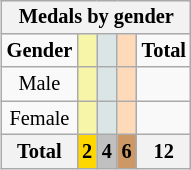<table class="wikitable" border="1" style="font-size:85%; float:right">
<tr style="background:#efefef;">
<th colspan=5><strong>Medals by gender</strong></th>
</tr>
<tr align=center>
<td><strong>Gender</strong></td>
<td bgcolor=#F7F6A8></td>
<td bgcolor=#DCE5E5></td>
<td bgcolor=#FFDAB9></td>
<td><strong>Total</strong></td>
</tr>
<tr align=center>
<td>Male</td>
<td style="background:#F7F6A8;"></td>
<td style="background:#DCE5E5;"></td>
<td style="background:#FFDAB9;"></td>
<td></td>
</tr>
<tr align=center>
<td>Female</td>
<td style="background:#F7F6A8;"></td>
<td style="background:#DCE5E5;"></td>
<td style="background:#FFDAB9;"></td>
<td></td>
</tr>
<tr align=center>
<th><strong>Total</strong></th>
<th style="background:gold;"><strong>2</strong></th>
<th style="background:silver;"><strong>4</strong></th>
<th style="background:#c96;"><strong>6</strong></th>
<th><strong>12</strong></th>
</tr>
</table>
